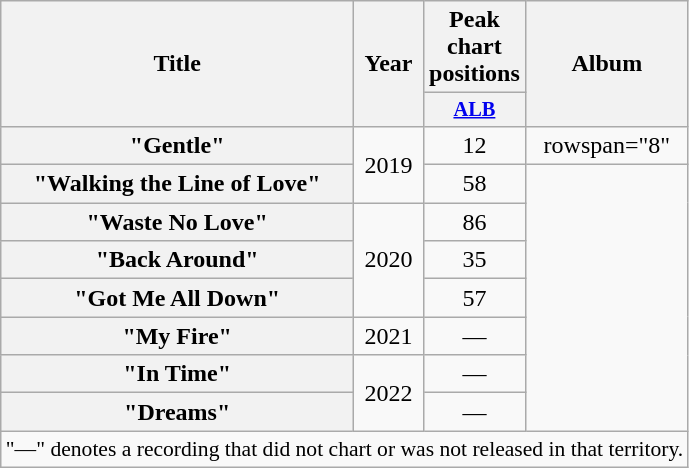<table class="wikitable plainrowheaders" style="text-align:center;">
<tr>
<th scope="col" rowspan="2">Title</th>
<th scope="col" rowspan="2">Year</th>
<th scope="col" colspan="1">Peak<br>chart<br>positions</th>
<th scope="col" rowspan="2">Album</th>
</tr>
<tr>
<th scope="col" style="width:3em;font-size:85%;"><a href='#'>ALB</a><br></th>
</tr>
<tr>
<th scope="row">"Gentle"</th>
<td rowspan="2">2019</td>
<td>12</td>
<td>rowspan="8" </td>
</tr>
<tr>
<th scope="row">"Walking the Line of Love"</th>
<td>58</td>
</tr>
<tr>
<th scope="row">"Waste No Love"</th>
<td rowspan="3">2020</td>
<td>86</td>
</tr>
<tr>
<th scope="row">"Back Around"</th>
<td>35</td>
</tr>
<tr>
<th scope="row">"Got Me All Down"</th>
<td>57</td>
</tr>
<tr>
<th scope="row">"My Fire"</th>
<td rowspan="1">2021</td>
<td>—</td>
</tr>
<tr>
<th scope="row">"In Time"</th>
<td rowspan="2">2022</td>
<td>—</td>
</tr>
<tr>
<th scope="row">"Dreams"</th>
<td>—</td>
</tr>
<tr>
<td colspan="11" style="font-size:90%">"—" denotes a recording that did not chart or was not released in that territory.</td>
</tr>
</table>
